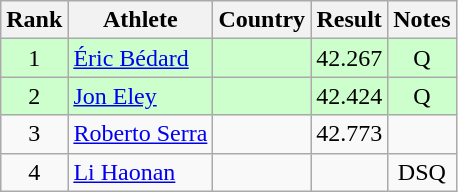<table class="wikitable sortable" style="text-align:center">
<tr>
<th>Rank</th>
<th>Athlete</th>
<th>Country</th>
<th>Result</th>
<th>Notes</th>
</tr>
<tr bgcolor=ccffcc>
<td>1</td>
<td align=left><a href='#'>Éric Bédard</a></td>
<td></td>
<td>42.267</td>
<td>Q</td>
</tr>
<tr bgcolor=ccffcc>
<td>2</td>
<td align=left><a href='#'>Jon Eley</a></td>
<td></td>
<td>42.424</td>
<td>Q</td>
</tr>
<tr>
<td>3</td>
<td align=left><a href='#'>Roberto Serra</a></td>
<td></td>
<td>42.773</td>
<td></td>
</tr>
<tr>
<td>4</td>
<td align=left><a href='#'>Li Haonan</a></td>
<td></td>
<td></td>
<td>DSQ</td>
</tr>
</table>
